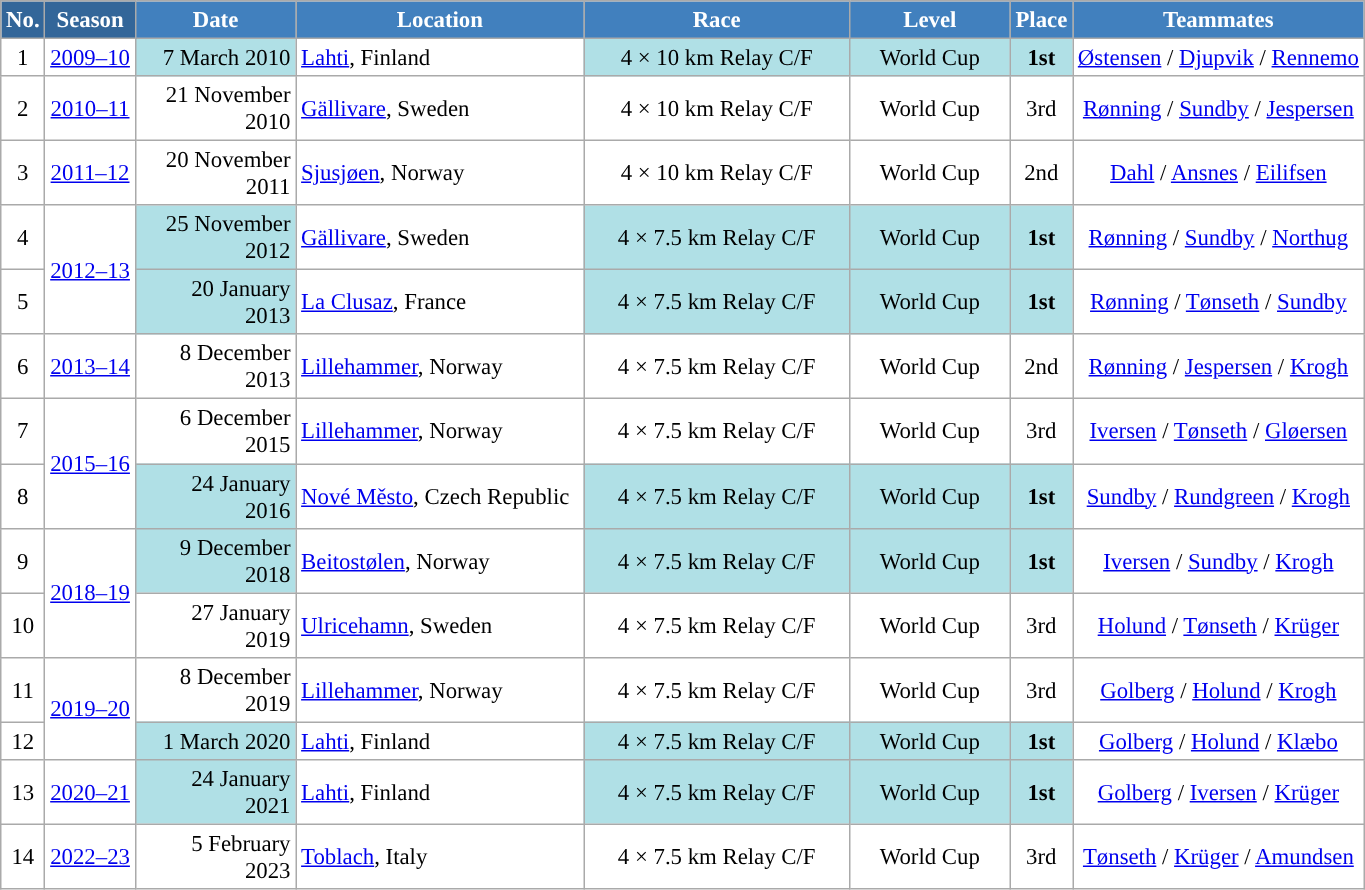<table class="wikitable sortable" style="font-size:95%; text-align:center; border:grey solid 1px; border-collapse:collapse; background:#ffffff;">
<tr style="background:#efefef;">
<th style="background-color:#369; color:white;">No.</th>
<th style="background-color:#369; color:white;">Season</th>
<th style="background-color:#4180be; color:white; width:100px;">Date</th>
<th style="background-color:#4180be; color:white; width:185px;">Location</th>
<th style="background-color:#4180be; color:white; width:170px;">Race</th>
<th style="background-color:#4180be; color:white; width:100px;">Level</th>
<th style="background-color:#4180be; color:white;">Place</th>
<th style="background-color:#4180be; color:white;">Teammates</th>
</tr>
<tr>
<td align=center>1</td>
<td rowspan=1 align=center><a href='#'>2009–10</a></td>
<td bgcolor="#BOEOE6" align=right>7 March 2010</td>
<td align=left> <a href='#'>Lahti</a>, Finland</td>
<td bgcolor="#BOEOE6">4 × 10 km Relay C/F</td>
<td bgcolor="#BOEOE6">World Cup</td>
<td bgcolor="#BOEOE6"><strong>1st</strong></td>
<td><a href='#'>Østensen</a> / <a href='#'>Djupvik</a> / <a href='#'>Rennemo</a></td>
</tr>
<tr>
<td align=center>2</td>
<td rowspan=1 align=center><a href='#'>2010–11</a></td>
<td align=right>21 November 2010</td>
<td align=left> <a href='#'>Gällivare</a>, Sweden</td>
<td>4 × 10 km Relay C/F</td>
<td>World Cup</td>
<td>3rd</td>
<td><a href='#'>Rønning</a> / <a href='#'>Sundby</a> / <a href='#'>Jespersen</a></td>
</tr>
<tr>
<td align=center>3</td>
<td rowspan=1 align=center><a href='#'>2011–12</a></td>
<td align=right>20 November 2011</td>
<td align=left> <a href='#'>Sjusjøen</a>, Norway</td>
<td>4 × 10 km Relay C/F</td>
<td>World Cup</td>
<td>2nd</td>
<td><a href='#'>Dahl</a> / <a href='#'>Ansnes</a> / <a href='#'>Eilifsen</a></td>
</tr>
<tr>
<td align=center>4</td>
<td rowspan=2 align=center><a href='#'>2012–13</a></td>
<td bgcolor="#BOEOE6" align=right>25 November 2012</td>
<td align=left> <a href='#'>Gällivare</a>, Sweden</td>
<td bgcolor="#BOEOE6">4 × 7.5 km Relay C/F</td>
<td bgcolor="#BOEOE6">World Cup</td>
<td bgcolor="#BOEOE6"><strong>1st</strong></td>
<td><a href='#'>Rønning</a> / <a href='#'>Sundby</a> / <a href='#'>Northug</a></td>
</tr>
<tr>
<td align=center>5</td>
<td bgcolor="#BOEOE6" align=right>20 January 2013</td>
<td align=left> <a href='#'>La Clusaz</a>, France</td>
<td bgcolor="#BOEOE6">4 × 7.5 km Relay C/F</td>
<td bgcolor="#BOEOE6">World Cup</td>
<td bgcolor="#BOEOE6"><strong>1st</strong></td>
<td><a href='#'>Rønning</a> / <a href='#'>Tønseth</a> / <a href='#'>Sundby</a></td>
</tr>
<tr>
<td align=center>6</td>
<td rowspan=1 align=center><a href='#'>2013–14</a></td>
<td align=right>8 December 2013</td>
<td align=left> <a href='#'>Lillehammer</a>, Norway</td>
<td>4 × 7.5 km Relay C/F</td>
<td>World Cup</td>
<td>2nd</td>
<td><a href='#'>Rønning</a> / <a href='#'>Jespersen</a> / <a href='#'>Krogh</a></td>
</tr>
<tr>
<td align=center>7</td>
<td rowspan=2 align=center><a href='#'>2015–16</a></td>
<td align=right>6 December 2015</td>
<td align=left> <a href='#'>Lillehammer</a>, Norway</td>
<td>4 × 7.5 km Relay C/F</td>
<td>World Cup</td>
<td>3rd</td>
<td><a href='#'>Iversen</a> / <a href='#'>Tønseth</a> / <a href='#'>Gløersen</a></td>
</tr>
<tr>
<td align=center>8</td>
<td bgcolor="#BOEOE6" align=right>24 January 2016</td>
<td align=left> <a href='#'>Nové Město</a>, Czech Republic</td>
<td bgcolor="#BOEOE6">4 × 7.5 km Relay C/F</td>
<td bgcolor="#BOEOE6">World Cup</td>
<td bgcolor="#BOEOE6"><strong>1st</strong></td>
<td><a href='#'>Sundby</a> / <a href='#'>Rundgreen</a> / <a href='#'>Krogh</a></td>
</tr>
<tr>
<td align=center>9</td>
<td rowspan=2 align=center><a href='#'>2018–19</a></td>
<td bgcolor="#BOEOE6" align=right>9 December 2018</td>
<td align=left> <a href='#'>Beitostølen</a>, Norway</td>
<td bgcolor="#BOEOE6">4 × 7.5 km Relay C/F</td>
<td bgcolor="#BOEOE6">World Cup</td>
<td bgcolor="#BOEOE6"><strong>1st</strong></td>
<td><a href='#'>Iversen</a> / <a href='#'>Sundby</a> / <a href='#'>Krogh</a></td>
</tr>
<tr>
<td align=center>10</td>
<td align=right>27 January 2019</td>
<td align=left> <a href='#'>Ulricehamn</a>, Sweden</td>
<td>4 × 7.5 km Relay C/F</td>
<td>World Cup</td>
<td>3rd</td>
<td><a href='#'>Holund</a> / <a href='#'>Tønseth</a> / <a href='#'>Krüger</a></td>
</tr>
<tr>
<td align=center>11</td>
<td rowspan=2 align=center><a href='#'>2019–20</a></td>
<td align=right>8 December 2019</td>
<td align=left> <a href='#'>Lillehammer</a>, Norway</td>
<td>4 × 7.5 km Relay C/F</td>
<td>World Cup</td>
<td>3rd</td>
<td><a href='#'>Golberg</a> / <a href='#'>Holund</a> / <a href='#'>Krogh</a></td>
</tr>
<tr>
<td align=center>12</td>
<td bgcolor="#BOEOE6" align=right>1 March 2020</td>
<td align=left> <a href='#'>Lahti</a>, Finland</td>
<td bgcolor="#BOEOE6">4 × 7.5 km Relay C/F</td>
<td bgcolor="#BOEOE6">World Cup</td>
<td bgcolor="#BOEOE6"><strong>1st</strong></td>
<td><a href='#'>Golberg</a> / <a href='#'>Holund</a> / <a href='#'>Klæbo</a></td>
</tr>
<tr>
<td align=center>13</td>
<td rowspan=1 align=center><a href='#'>2020–21</a></td>
<td bgcolor="#BOEOE6" align=right>24 January 2021</td>
<td align=left> <a href='#'>Lahti</a>, Finland</td>
<td bgcolor="#BOEOE6">4 × 7.5 km Relay C/F</td>
<td bgcolor="#BOEOE6">World Cup</td>
<td bgcolor="#BOEOE6"><strong>1st</strong></td>
<td><a href='#'>Golberg</a> / <a href='#'>Iversen</a> / <a href='#'>Krüger</a></td>
</tr>
<tr>
<td align=center>14</td>
<td align=center><a href='#'>2022–23</a></td>
<td align=right>5 February 2023</td>
<td align=left> <a href='#'>Toblach</a>, Italy</td>
<td>4 × 7.5 km Relay C/F</td>
<td>World Cup</td>
<td>3rd</td>
<td><a href='#'>Tønseth</a> / <a href='#'>Krüger</a> / <a href='#'>Amundsen</a></td>
</tr>
</table>
